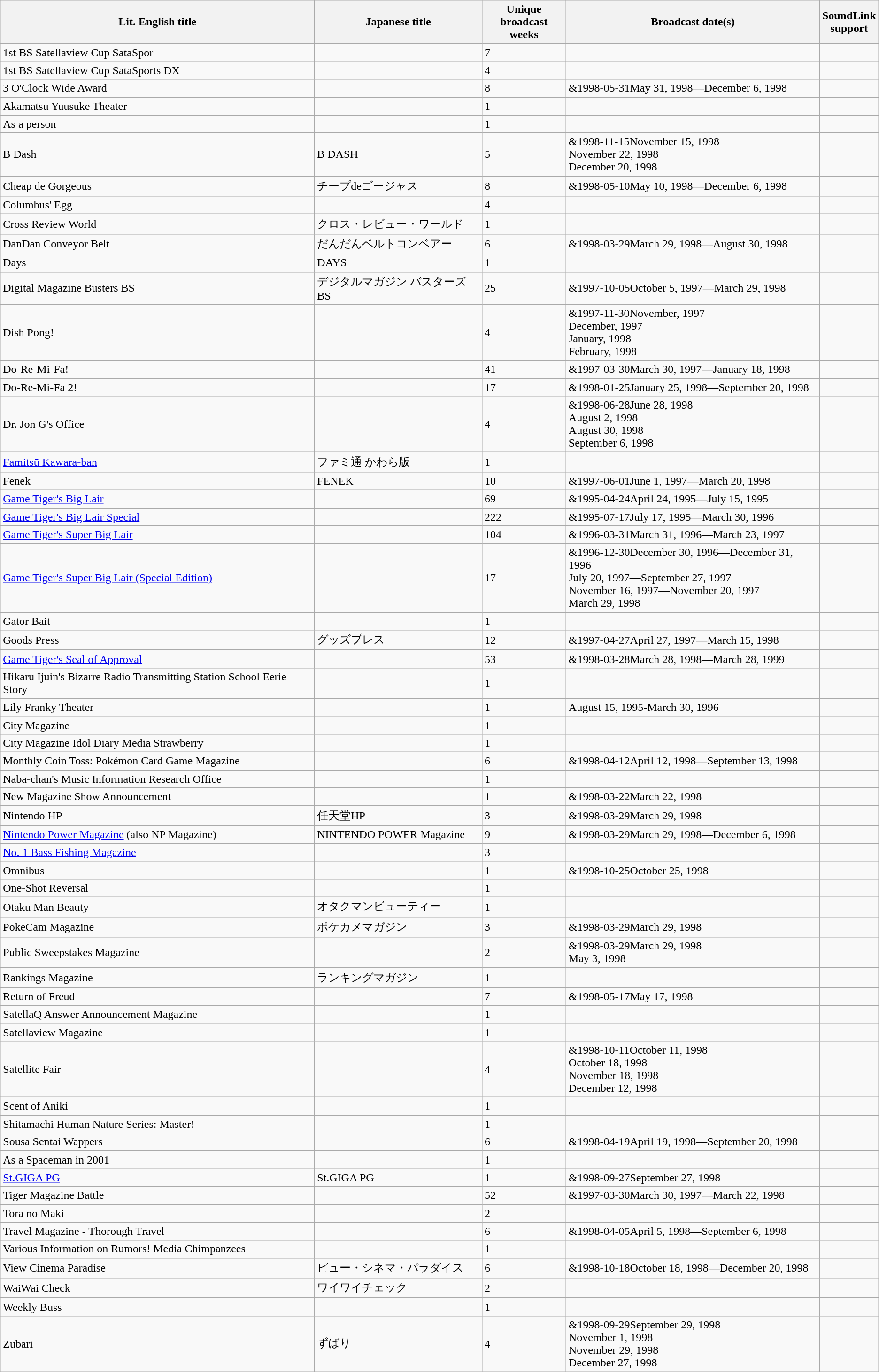<table class="wikitable collapsible sortable">
<tr>
<th>Lit. English title</th>
<th>Japanese title</th>
<th>Unique<br> broadcast weeks</th>
<th>Broadcast date(s)</th>
<th>SoundLink<br> support</th>
</tr>
<tr>
<td>1st BS Satellaview Cup SataSpor</td>
<td></td>
<td>7</td>
<td></td>
<td></td>
</tr>
<tr>
<td>1st BS Satellaview Cup SataSports DX</td>
<td></td>
<td>4</td>
<td></td>
<td></td>
</tr>
<tr>
<td>3 O'Clock Wide Award</td>
<td></td>
<td>8</td>
<td><span>&1998-05-31</span>May 31, 1998—December 6, 1998</td>
<td></td>
</tr>
<tr>
<td>Akamatsu Yuusuke Theater</td>
<td></td>
<td>1</td>
<td></td>
<td></td>
</tr>
<tr>
<td>As a person</td>
<td></td>
<td>1</td>
<td></td>
<td></td>
</tr>
<tr>
<td>B Dash</td>
<td>B DASH</td>
<td>5</td>
<td><span>&1998-11-15</span>November 15, 1998<br>November 22, 1998<br>December 20, 1998</td>
<td></td>
</tr>
<tr>
<td>Cheap de Gorgeous</td>
<td>チープdeゴージャス</td>
<td>8</td>
<td><span>&1998-05-10</span>May 10, 1998—December 6, 1998</td>
<td></td>
</tr>
<tr>
<td>Columbus' Egg</td>
<td></td>
<td>4</td>
<td></td>
<td></td>
</tr>
<tr>
<td>Cross Review World</td>
<td>クロス・レビュー・ワールド</td>
<td>1</td>
<td></td>
<td></td>
</tr>
<tr>
<td>DanDan Conveyor Belt</td>
<td>だんだんベルトコンベアー</td>
<td>6</td>
<td><span>&1998-03-29</span>March 29, 1998—August 30, 1998</td>
<td></td>
</tr>
<tr>
<td>Days</td>
<td>DAYS</td>
<td>1</td>
<td></td>
<td></td>
</tr>
<tr>
<td>Digital Magazine Busters BS</td>
<td>デジタルマガジン バスターズBS</td>
<td>25</td>
<td><span>&1997-10-05</span>October 5, 1997—March 29, 1998</td>
<td></td>
</tr>
<tr>
<td>Dish Pong!</td>
<td></td>
<td>4</td>
<td><span>&1997-11-30</span>November, 1997<br>December, 1997<br>January, 1998<br>February, 1998</td>
<td></td>
</tr>
<tr>
<td>Do-Re-Mi-Fa!</td>
<td></td>
<td>41</td>
<td><span>&1997-03-30</span>March 30, 1997—January 18, 1998</td>
<td></td>
</tr>
<tr>
<td>Do-Re-Mi-Fa 2!</td>
<td></td>
<td>17</td>
<td><span>&1998-01-25</span>January 25, 1998—September 20, 1998</td>
<td></td>
</tr>
<tr>
<td>Dr. Jon G's Office</td>
<td></td>
<td>4</td>
<td><span>&1998-06-28</span>June 28, 1998<br>August 2, 1998<br>August 30, 1998<br>September 6, 1998</td>
<td></td>
</tr>
<tr>
<td><a href='#'>Famitsū Kawara-ban</a></td>
<td>ファミ通 かわら版</td>
<td>1</td>
<td></td>
<td></td>
</tr>
<tr>
<td>Fenek</td>
<td>FENEK</td>
<td>10</td>
<td><span>&1997-06-01</span>June 1, 1997—March 20, 1998</td>
<td></td>
</tr>
<tr>
<td><a href='#'>Game Tiger's Big Lair</a></td>
<td></td>
<td>69</td>
<td><span>&1995-04-24</span>April 24, 1995—July 15, 1995</td>
<td></td>
</tr>
<tr>
<td><a href='#'>Game Tiger's Big Lair Special</a></td>
<td></td>
<td>222</td>
<td><span>&1995-07-17</span>July 17, 1995—March 30, 1996</td>
<td></td>
</tr>
<tr>
<td><a href='#'>Game Tiger's Super Big Lair</a></td>
<td></td>
<td>104</td>
<td><span>&1996-03-31</span>March 31, 1996—March 23, 1997</td>
<td></td>
</tr>
<tr>
<td><a href='#'>Game Tiger's Super Big Lair (Special Edition)</a></td>
<td></td>
<td>17</td>
<td><span>&1996-12-30</span>December 30, 1996—December 31, 1996<br>July 20, 1997—September 27, 1997<br>November 16, 1997—November 20, 1997<br>March 29, 1998</td>
<td></td>
</tr>
<tr>
<td>Gator Bait</td>
<td></td>
<td>1</td>
<td></td>
<td></td>
</tr>
<tr>
<td>Goods Press</td>
<td>グッズプレス</td>
<td>12</td>
<td><span>&1997-04-27</span>April 27, 1997—March 15, 1998</td>
<td></td>
</tr>
<tr>
<td><a href='#'>Game Tiger's Seal of Approval</a></td>
<td></td>
<td>53</td>
<td><span>&1998-03-28</span>March 28, 1998—March 28, 1999</td>
<td></td>
</tr>
<tr>
<td>Hikaru Ijuin's Bizarre Radio Transmitting Station School Eerie Story</td>
<td></td>
<td>1</td>
<td></td>
<td></td>
</tr>
<tr>
<td>Lily Franky Theater</td>
<td></td>
<td>1</td>
<td>August 15, 1995-March 30, 1996</td>
<td></td>
</tr>
<tr>
<td>City Magazine</td>
<td></td>
<td>1</td>
<td></td>
<td></td>
</tr>
<tr>
<td>City Magazine Idol Diary Media Strawberry</td>
<td></td>
<td>1</td>
<td></td>
<td></td>
</tr>
<tr>
<td>Monthly Coin Toss: Pokémon Card Game Magazine</td>
<td></td>
<td>6</td>
<td><span>&1998-04-12</span>April 12, 1998—September 13, 1998</td>
<td></td>
</tr>
<tr>
<td>Naba-chan's Music Information Research Office</td>
<td></td>
<td>1</td>
<td></td>
<td></td>
</tr>
<tr>
<td>New Magazine Show Announcement</td>
<td></td>
<td>1</td>
<td><span>&1998-03-22</span>March 22, 1998</td>
<td></td>
</tr>
<tr>
<td>Nintendo HP</td>
<td>任天堂HP</td>
<td>3</td>
<td><span>&1998-03-29</span>March 29, 1998</td>
<td></td>
</tr>
<tr>
<td><a href='#'>Nintendo Power Magazine</a> (also NP Magazine)</td>
<td>NINTENDO POWER Magazine</td>
<td>9</td>
<td><span>&1998-03-29</span>March 29, 1998—December 6, 1998</td>
<td></td>
</tr>
<tr>
<td><a href='#'>No. 1 Bass Fishing Magazine</a></td>
<td></td>
<td>3</td>
<td></td>
<td></td>
</tr>
<tr>
<td>Omnibus</td>
<td></td>
<td>1</td>
<td><span>&1998-10-25</span>October 25, 1998</td>
<td></td>
</tr>
<tr>
<td>One-Shot Reversal</td>
<td></td>
<td>1</td>
<td></td>
<td></td>
</tr>
<tr>
<td>Otaku Man Beauty</td>
<td>オタクマンビューティー</td>
<td>1</td>
<td></td>
<td></td>
</tr>
<tr>
<td>PokeCam Magazine</td>
<td>ポケカメマガジン</td>
<td>3</td>
<td><span>&1998-03-29</span>March 29, 1998</td>
<td></td>
</tr>
<tr>
<td>Public Sweepstakes Magazine</td>
<td></td>
<td>2</td>
<td><span>&1998-03-29</span>March 29, 1998<br>May 3, 1998</td>
<td></td>
</tr>
<tr>
<td>Rankings Magazine</td>
<td>ランキングマガジン</td>
<td>1</td>
<td></td>
<td></td>
</tr>
<tr>
<td>Return of Freud</td>
<td></td>
<td>7</td>
<td><span>&1998-05-17</span>May 17, 1998</td>
<td></td>
</tr>
<tr>
<td>SatellaQ Answer Announcement Magazine</td>
<td></td>
<td>1</td>
<td></td>
<td></td>
</tr>
<tr>
<td>Satellaview Magazine</td>
<td></td>
<td>1</td>
<td></td>
<td></td>
</tr>
<tr>
<td>Satellite Fair</td>
<td></td>
<td>4</td>
<td><span>&1998-10-11</span>October 11, 1998<br>October 18, 1998<br>November 18, 1998<br>December 12, 1998</td>
<td></td>
</tr>
<tr>
<td>Scent of Aniki</td>
<td></td>
<td>1</td>
<td></td>
<td></td>
</tr>
<tr>
<td>Shitamachi Human Nature Series: Master!</td>
<td></td>
<td>1</td>
<td></td>
<td></td>
</tr>
<tr>
<td>Sousa Sentai Wappers</td>
<td></td>
<td>6</td>
<td><span>&1998-04-19</span>April 19, 1998—September 20, 1998</td>
<td></td>
</tr>
<tr>
<td>As a Spaceman in 2001</td>
<td></td>
<td>1</td>
<td></td>
<td></td>
</tr>
<tr>
<td><a href='#'>St.GIGA PG</a></td>
<td>St.GIGA PG</td>
<td>1</td>
<td><span>&1998-09-27</span>September 27, 1998</td>
<td></td>
</tr>
<tr>
<td>Tiger Magazine Battle</td>
<td></td>
<td>52</td>
<td><span>&1997-03-30</span>March 30, 1997—March 22, 1998</td>
<td></td>
</tr>
<tr>
<td>Tora no Maki</td>
<td></td>
<td>2</td>
<td></td>
<td></td>
</tr>
<tr>
<td>Travel Magazine - Thorough Travel</td>
<td></td>
<td>6</td>
<td><span>&1998-04-05</span>April 5, 1998—September 6, 1998</td>
<td></td>
</tr>
<tr>
<td>Various Information on Rumors! Media Chimpanzees</td>
<td></td>
<td>1</td>
<td></td>
<td></td>
</tr>
<tr>
<td>View Cinema Paradise</td>
<td>ビュー・シネマ・パラダイス</td>
<td>6</td>
<td><span>&1998-10-18</span>October 18, 1998—December 20, 1998</td>
<td></td>
</tr>
<tr>
<td>WaiWai Check</td>
<td>ワイワイチェック</td>
<td>2</td>
<td></td>
<td></td>
</tr>
<tr>
<td>Weekly Buss</td>
<td></td>
<td>1</td>
<td></td>
<td></td>
</tr>
<tr>
<td>Zubari</td>
<td>ずばり</td>
<td>4</td>
<td><span>&1998-09-29</span>September 29, 1998<br>November 1, 1998<br>November 29, 1998<br>December 27, 1998</td>
<td></td>
</tr>
</table>
